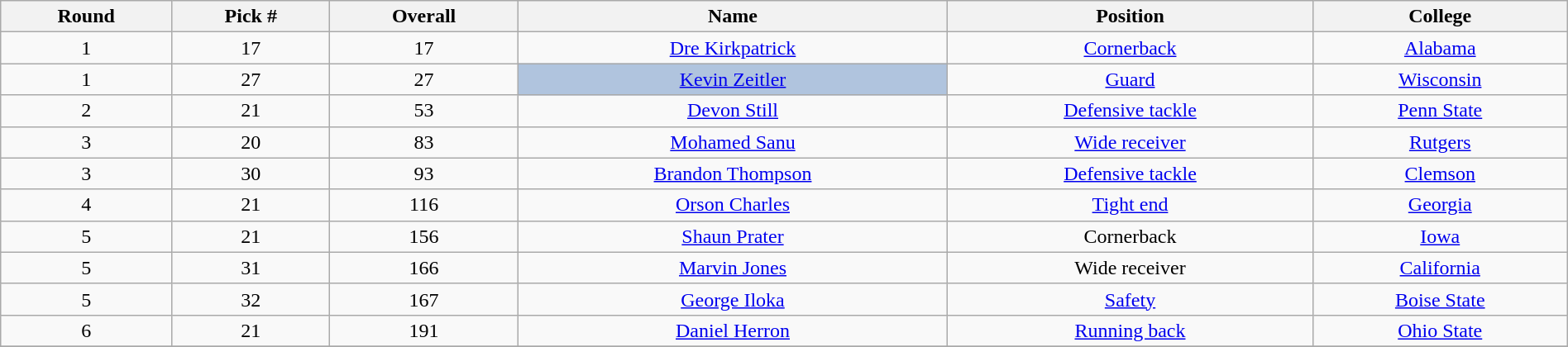<table class="wikitable sortable sortable" style="width: 100%; text-align:center">
<tr>
<th>Round</th>
<th>Pick #</th>
<th>Overall</th>
<th>Name</th>
<th>Position</th>
<th>College</th>
</tr>
<tr>
<td>1</td>
<td>17</td>
<td>17</td>
<td><a href='#'>Dre Kirkpatrick</a></td>
<td><a href='#'>Cornerback</a></td>
<td><a href='#'>Alabama</a></td>
</tr>
<tr>
<td>1</td>
<td>27</td>
<td>27</td>
<td bgcolor=lightsteelblue><a href='#'>Kevin Zeitler</a></td>
<td><a href='#'>Guard</a></td>
<td><a href='#'>Wisconsin</a></td>
</tr>
<tr>
<td>2</td>
<td>21</td>
<td>53</td>
<td><a href='#'>Devon Still</a></td>
<td><a href='#'>Defensive tackle</a></td>
<td><a href='#'>Penn State</a></td>
</tr>
<tr>
<td>3</td>
<td>20</td>
<td>83</td>
<td><a href='#'>Mohamed Sanu</a></td>
<td><a href='#'>Wide receiver</a></td>
<td><a href='#'>Rutgers</a></td>
</tr>
<tr>
<td>3</td>
<td>30</td>
<td>93</td>
<td><a href='#'>Brandon Thompson</a></td>
<td><a href='#'>Defensive tackle</a></td>
<td><a href='#'>Clemson</a></td>
</tr>
<tr>
<td>4</td>
<td>21</td>
<td>116</td>
<td><a href='#'>Orson Charles</a></td>
<td><a href='#'>Tight end</a></td>
<td><a href='#'>Georgia</a></td>
</tr>
<tr>
<td>5</td>
<td>21</td>
<td>156</td>
<td><a href='#'>Shaun Prater</a></td>
<td>Cornerback</td>
<td><a href='#'>Iowa</a></td>
</tr>
<tr>
<td>5</td>
<td>31</td>
<td>166</td>
<td><a href='#'>Marvin Jones</a></td>
<td>Wide receiver</td>
<td><a href='#'>California</a></td>
</tr>
<tr>
<td>5</td>
<td>32</td>
<td>167</td>
<td><a href='#'>George Iloka</a></td>
<td><a href='#'>Safety</a></td>
<td><a href='#'>Boise State</a></td>
</tr>
<tr>
<td>6</td>
<td>21</td>
<td>191</td>
<td><a href='#'>Daniel Herron</a></td>
<td><a href='#'>Running back</a></td>
<td><a href='#'>Ohio State</a></td>
</tr>
<tr>
</tr>
</table>
